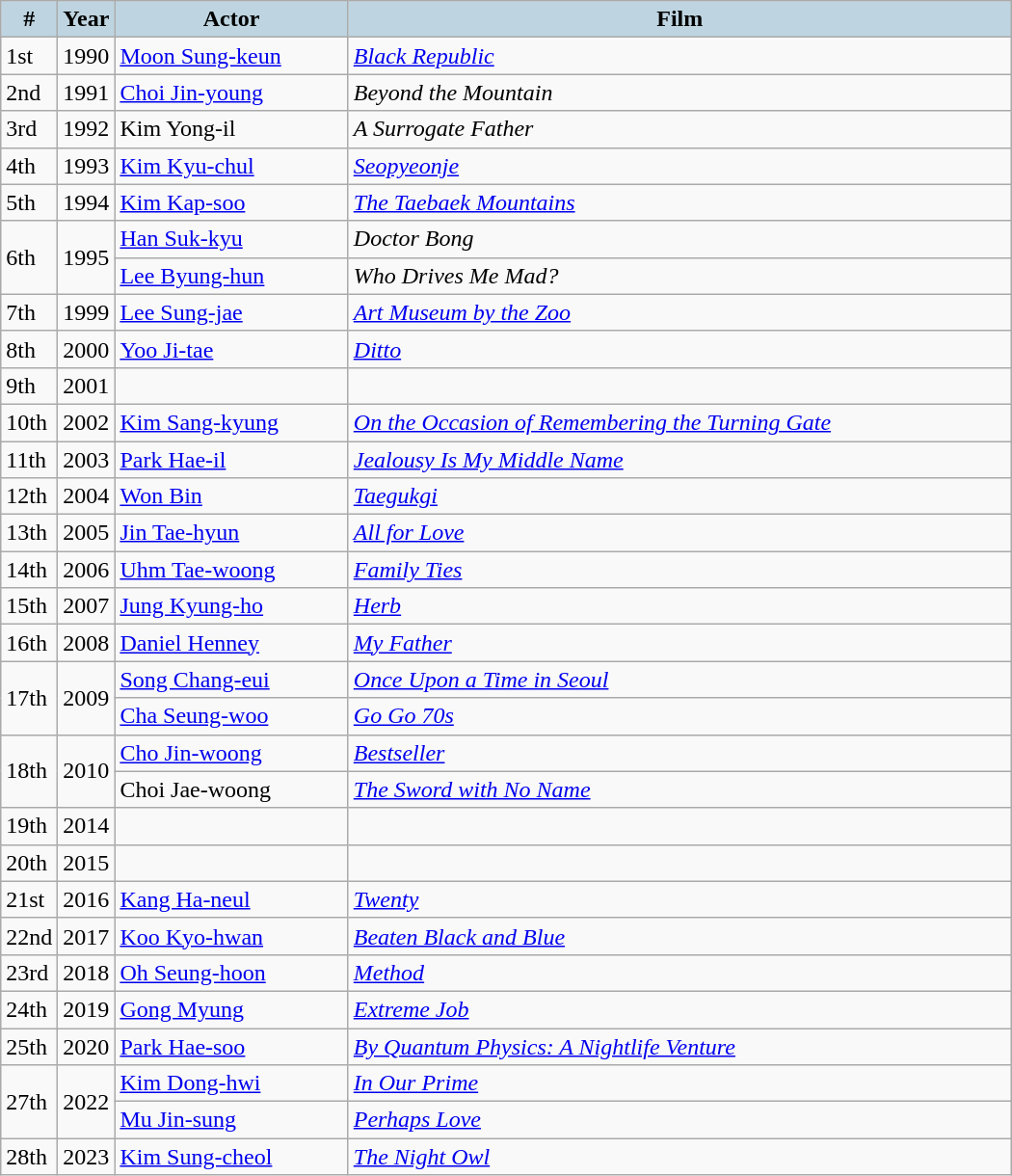<table class="wikitable" style="width:700px">
<tr>
<th style="background:#BED5E1; width:10px">#</th>
<th style="background:#BED5E1; width:10px">Year</th>
<th style="background:#BED5E1;">Actor</th>
<th style="background:#BED5E1;">Film</th>
</tr>
<tr>
<td>1st</td>
<td>1990</td>
<td><a href='#'>Moon Sung-keun</a></td>
<td><em><a href='#'>Black Republic</a></em></td>
</tr>
<tr>
<td>2nd</td>
<td>1991</td>
<td><a href='#'>Choi Jin-young</a></td>
<td><em>Beyond the Mountain</em></td>
</tr>
<tr>
<td>3rd</td>
<td>1992</td>
<td>Kim Yong-il</td>
<td><em>A Surrogate Father</em></td>
</tr>
<tr>
<td>4th</td>
<td>1993</td>
<td><a href='#'>Kim Kyu-chul</a></td>
<td><em><a href='#'>Seopyeonje</a></em></td>
</tr>
<tr>
<td>5th</td>
<td>1994</td>
<td><a href='#'>Kim Kap-soo</a></td>
<td><em><a href='#'>The Taebaek Mountains</a></em></td>
</tr>
<tr>
<td rowspan=2>6th</td>
<td rowspan=2>1995</td>
<td><a href='#'>Han Suk-kyu</a></td>
<td><em>Doctor Bong</em></td>
</tr>
<tr>
<td><a href='#'>Lee Byung-hun</a></td>
<td><em>Who Drives Me Mad?</em></td>
</tr>
<tr>
<td>7th</td>
<td>1999</td>
<td><a href='#'>Lee Sung-jae</a></td>
<td><em><a href='#'>Art Museum by the Zoo</a></em></td>
</tr>
<tr>
<td>8th</td>
<td>2000</td>
<td><a href='#'>Yoo Ji-tae</a></td>
<td><em><a href='#'>Ditto</a></em></td>
</tr>
<tr>
<td>9th</td>
<td>2001</td>
<td></td>
<td></td>
</tr>
<tr>
<td>10th</td>
<td>2002</td>
<td><a href='#'>Kim Sang-kyung</a></td>
<td><em><a href='#'>On the Occasion of Remembering the Turning Gate</a></em></td>
</tr>
<tr>
<td>11th</td>
<td>2003</td>
<td><a href='#'>Park Hae-il</a></td>
<td><em><a href='#'>Jealousy Is My Middle Name</a></em></td>
</tr>
<tr>
<td>12th</td>
<td>2004</td>
<td><a href='#'>Won Bin</a></td>
<td><em><a href='#'>Taegukgi</a></em></td>
</tr>
<tr>
<td>13th</td>
<td>2005</td>
<td><a href='#'>Jin Tae-hyun</a></td>
<td><em><a href='#'>All for Love</a></em></td>
</tr>
<tr>
<td>14th</td>
<td>2006</td>
<td><a href='#'>Uhm Tae-woong</a></td>
<td><em><a href='#'>Family Ties</a></em></td>
</tr>
<tr>
<td>15th</td>
<td>2007</td>
<td><a href='#'>Jung Kyung-ho</a></td>
<td><em><a href='#'>Herb</a></em></td>
</tr>
<tr>
<td>16th</td>
<td>2008</td>
<td><a href='#'>Daniel Henney</a></td>
<td><em><a href='#'>My Father</a></em></td>
</tr>
<tr>
<td rowspan=2>17th</td>
<td rowspan=2>2009</td>
<td><a href='#'>Song Chang-eui</a></td>
<td><em><a href='#'>Once Upon a Time in Seoul</a></em></td>
</tr>
<tr>
<td><a href='#'>Cha Seung-woo</a></td>
<td><em><a href='#'>Go Go 70s</a></em></td>
</tr>
<tr>
<td rowspan=2>18th</td>
<td rowspan=2>2010</td>
<td><a href='#'>Cho Jin-woong</a></td>
<td><em><a href='#'>Bestseller</a></em></td>
</tr>
<tr>
<td>Choi Jae-woong</td>
<td><em><a href='#'>The Sword with No Name</a></em></td>
</tr>
<tr>
<td>19th</td>
<td>2014</td>
<td></td>
<td></td>
</tr>
<tr>
<td>20th</td>
<td>2015</td>
<td></td>
<td></td>
</tr>
<tr>
<td>21st</td>
<td>2016</td>
<td><a href='#'>Kang Ha-neul</a></td>
<td><em><a href='#'>Twenty</a></em></td>
</tr>
<tr>
<td>22nd</td>
<td>2017</td>
<td><a href='#'>Koo Kyo-hwan</a></td>
<td><em><a href='#'>Beaten Black and Blue</a></em></td>
</tr>
<tr>
<td>23rd</td>
<td>2018</td>
<td><a href='#'>Oh Seung-hoon</a></td>
<td><em><a href='#'>Method</a></em></td>
</tr>
<tr>
<td>24th</td>
<td>2019</td>
<td><a href='#'>Gong Myung</a></td>
<td><em><a href='#'>Extreme Job</a></em></td>
</tr>
<tr>
<td>25th</td>
<td>2020</td>
<td><a href='#'>Park Hae-soo</a></td>
<td><em><a href='#'>By Quantum Physics: A Nightlife Venture</a></em></td>
</tr>
<tr>
<td rowspan="2">27th</td>
<td rowspan="2">2022</td>
<td><a href='#'>Kim Dong-hwi</a></td>
<td><em><a href='#'>In Our Prime</a></em></td>
</tr>
<tr>
<td><a href='#'>Mu Jin-sung</a></td>
<td><em><a href='#'>Perhaps Love</a></em></td>
</tr>
<tr>
<td>28th</td>
<td>2023</td>
<td><a href='#'>Kim Sung-cheol</a></td>
<td><em><a href='#'>The Night Owl</a></em></td>
</tr>
</table>
